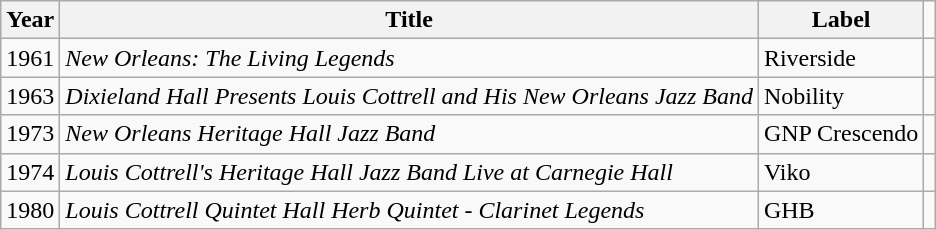<table class="wikitable">
<tr>
<th>Year</th>
<th>Title</th>
<th>Label</th>
</tr>
<tr>
<td>1961</td>
<td><em>New Orleans: The Living Legends</em></td>
<td>Riverside</td>
<td><br></td>
</tr>
<tr>
<td>1963</td>
<td><em>Dixieland Hall Presents Louis Cottrell and His New Orleans Jazz Band</em></td>
<td>Nobility</td>
<td><br></td>
</tr>
<tr>
<td>1973</td>
<td><em>New Orleans Heritage Hall Jazz Band</em></td>
<td>GNP Crescendo</td>
<td><br></td>
</tr>
<tr>
<td>1974</td>
<td><em>Louis Cottrell's Heritage Hall Jazz Band Live at Carnegie Hall</em></td>
<td>Viko</td>
<td><br></td>
</tr>
<tr>
<td>1980</td>
<td><em>Louis Cottrell Quintet Hall Herb Quintet - Clarinet Legends</em></td>
<td>GHB</td>
<td><br></td>
</tr>
</table>
